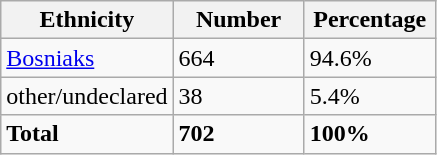<table class="wikitable">
<tr>
<th width="100px">Ethnicity</th>
<th width="80px">Number</th>
<th width="80px">Percentage</th>
</tr>
<tr>
<td><a href='#'>Bosniaks</a></td>
<td>664</td>
<td>94.6%</td>
</tr>
<tr>
<td>other/undeclared</td>
<td>38</td>
<td>5.4%</td>
</tr>
<tr>
<td><strong>Total</strong></td>
<td><strong>702</strong></td>
<td><strong>100%</strong></td>
</tr>
</table>
